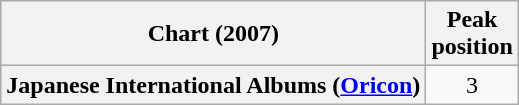<table class="wikitable plainrowheaders" style="text-align:center">
<tr>
<th scope="col">Chart (2007)</th>
<th scope="col">Peak<br>position</th>
</tr>
<tr>
<th scope="row">Japanese International Albums (<a href='#'>Oricon</a>)</th>
<td>3</td>
</tr>
</table>
